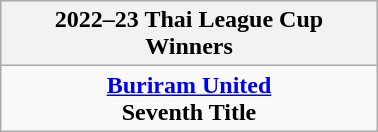<table class="wikitable" style="text-align: center; margin: 0 auto; width: 20%">
<tr>
<th>2022–23 Thai League Cup<br>Winners</th>
</tr>
<tr>
<td align="center"><strong><a href='#'>Buriram United</a></strong><br><strong>Seventh Title</strong></td>
</tr>
</table>
